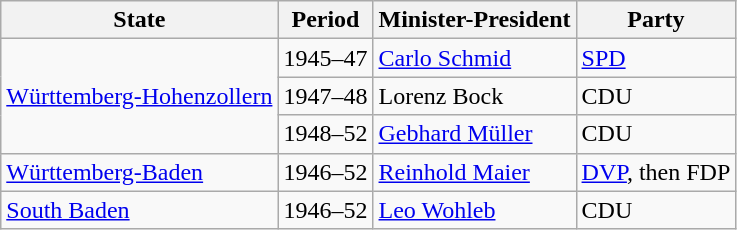<table class="wikitable">
<tr>
<th>State</th>
<th>Period</th>
<th>Minister-President</th>
<th>Party</th>
</tr>
<tr>
<td rowspan=3><a href='#'>Württemberg-Hohenzollern</a></td>
<td>1945–47</td>
<td><a href='#'>Carlo Schmid</a></td>
<td><a href='#'>SPD</a></td>
</tr>
<tr>
<td>1947–48</td>
<td>Lorenz Bock</td>
<td>CDU</td>
</tr>
<tr>
<td>1948–52</td>
<td><a href='#'>Gebhard Müller</a></td>
<td>CDU</td>
</tr>
<tr>
<td><a href='#'>Württemberg-Baden</a></td>
<td>1946–52</td>
<td><a href='#'>Reinhold Maier</a></td>
<td><a href='#'>DVP</a>, then FDP</td>
</tr>
<tr>
<td><a href='#'>South Baden</a></td>
<td>1946–52</td>
<td><a href='#'>Leo Wohleb</a></td>
<td>CDU</td>
</tr>
</table>
